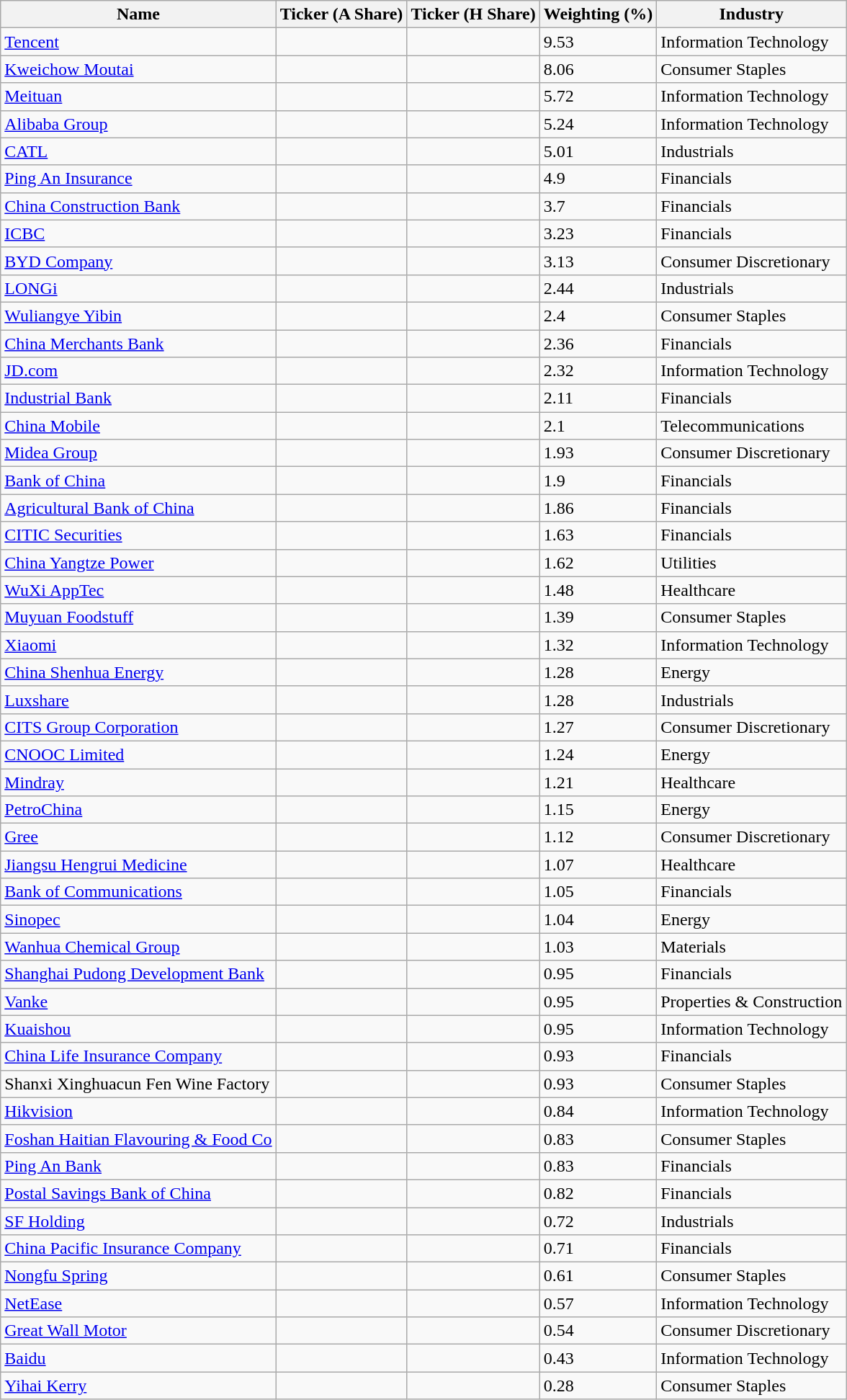<table class="wikitable sortable">
<tr>
<th>Name</th>
<th>Ticker (A Share)</th>
<th>Ticker (H Share)</th>
<th>Weighting (%)</th>
<th>Industry</th>
</tr>
<tr>
<td><a href='#'>Tencent</a></td>
<td></td>
<td></td>
<td>9.53</td>
<td>Information Technology</td>
</tr>
<tr>
<td><a href='#'>Kweichow Moutai</a></td>
<td></td>
<td></td>
<td>8.06</td>
<td>Consumer Staples</td>
</tr>
<tr>
<td><a href='#'>Meituan</a></td>
<td></td>
<td></td>
<td>5.72</td>
<td>Information Technology</td>
</tr>
<tr>
<td><a href='#'>Alibaba Group</a></td>
<td></td>
<td></td>
<td>5.24</td>
<td>Information Technology</td>
</tr>
<tr>
<td><a href='#'>CATL</a></td>
<td></td>
<td></td>
<td>5.01</td>
<td>Industrials</td>
</tr>
<tr>
<td><a href='#'>Ping An Insurance</a></td>
<td></td>
<td></td>
<td>4.9</td>
<td>Financials</td>
</tr>
<tr>
<td><a href='#'>China Construction Bank</a></td>
<td></td>
<td></td>
<td>3.7</td>
<td>Financials</td>
</tr>
<tr>
<td><a href='#'>ICBC</a></td>
<td></td>
<td></td>
<td>3.23</td>
<td>Financials</td>
</tr>
<tr>
<td><a href='#'>BYD Company</a></td>
<td></td>
<td></td>
<td>3.13</td>
<td>Consumer Discretionary</td>
</tr>
<tr>
<td><a href='#'>LONGi</a></td>
<td></td>
<td></td>
<td>2.44</td>
<td>Industrials</td>
</tr>
<tr>
<td><a href='#'>Wuliangye Yibin</a></td>
<td></td>
<td></td>
<td>2.4</td>
<td>Consumer Staples</td>
</tr>
<tr>
<td><a href='#'>China Merchants Bank</a></td>
<td></td>
<td></td>
<td>2.36</td>
<td>Financials</td>
</tr>
<tr>
<td><a href='#'>JD.com</a></td>
<td></td>
<td></td>
<td>2.32</td>
<td>Information Technology</td>
</tr>
<tr>
<td><a href='#'>Industrial Bank</a></td>
<td></td>
<td></td>
<td>2.11</td>
<td>Financials</td>
</tr>
<tr>
<td><a href='#'>China Mobile</a></td>
<td></td>
<td></td>
<td>2.1</td>
<td>Telecommunications</td>
</tr>
<tr>
<td><a href='#'>Midea Group</a></td>
<td></td>
<td></td>
<td>1.93</td>
<td>Consumer Discretionary</td>
</tr>
<tr>
<td><a href='#'>Bank of China</a></td>
<td></td>
<td></td>
<td>1.9</td>
<td>Financials</td>
</tr>
<tr>
<td><a href='#'>Agricultural Bank of China</a></td>
<td></td>
<td></td>
<td>1.86</td>
<td>Financials</td>
</tr>
<tr>
<td><a href='#'>CITIC Securities</a></td>
<td></td>
<td></td>
<td>1.63</td>
<td>Financials</td>
</tr>
<tr>
<td><a href='#'>China Yangtze Power</a></td>
<td></td>
<td></td>
<td>1.62</td>
<td>Utilities</td>
</tr>
<tr>
<td><a href='#'>WuXi AppTec</a></td>
<td></td>
<td></td>
<td>1.48</td>
<td>Healthcare</td>
</tr>
<tr>
<td><a href='#'>Muyuan Foodstuff</a></td>
<td></td>
<td></td>
<td>1.39</td>
<td>Consumer Staples</td>
</tr>
<tr>
<td><a href='#'>Xiaomi</a></td>
<td></td>
<td></td>
<td>1.32</td>
<td>Information Technology</td>
</tr>
<tr>
<td><a href='#'>China Shenhua Energy</a></td>
<td></td>
<td></td>
<td>1.28</td>
<td>Energy</td>
</tr>
<tr>
<td><a href='#'>Luxshare</a></td>
<td></td>
<td></td>
<td>1.28</td>
<td>Industrials</td>
</tr>
<tr>
<td><a href='#'>CITS Group Corporation</a></td>
<td></td>
<td></td>
<td>1.27</td>
<td>Consumer Discretionary</td>
</tr>
<tr>
<td><a href='#'>CNOOC Limited</a></td>
<td></td>
<td></td>
<td>1.24</td>
<td>Energy</td>
</tr>
<tr>
<td><a href='#'>Mindray</a></td>
<td></td>
<td></td>
<td>1.21</td>
<td>Healthcare</td>
</tr>
<tr>
<td><a href='#'>PetroChina</a></td>
<td></td>
<td></td>
<td>1.15</td>
<td>Energy</td>
</tr>
<tr>
<td><a href='#'>Gree</a></td>
<td></td>
<td></td>
<td>1.12</td>
<td>Consumer Discretionary</td>
</tr>
<tr>
<td><a href='#'>Jiangsu Hengrui Medicine</a></td>
<td></td>
<td></td>
<td>1.07</td>
<td>Healthcare</td>
</tr>
<tr>
<td><a href='#'>Bank of Communications</a></td>
<td></td>
<td></td>
<td>1.05</td>
<td>Financials</td>
</tr>
<tr>
<td><a href='#'>Sinopec</a></td>
<td></td>
<td></td>
<td>1.04</td>
<td>Energy</td>
</tr>
<tr>
<td><a href='#'>Wanhua Chemical Group</a></td>
<td></td>
<td></td>
<td>1.03</td>
<td>Materials</td>
</tr>
<tr>
<td><a href='#'>Shanghai Pudong Development Bank</a></td>
<td></td>
<td></td>
<td>0.95</td>
<td>Financials</td>
</tr>
<tr>
<td><a href='#'>Vanke</a></td>
<td></td>
<td></td>
<td>0.95</td>
<td>Properties & Construction</td>
</tr>
<tr>
<td><a href='#'>Kuaishou</a></td>
<td></td>
<td></td>
<td>0.95</td>
<td>Information Technology</td>
</tr>
<tr>
<td><a href='#'>China Life Insurance Company</a></td>
<td></td>
<td></td>
<td>0.93</td>
<td>Financials</td>
</tr>
<tr>
<td>Shanxi Xinghuacun Fen Wine Factory</td>
<td></td>
<td></td>
<td>0.93</td>
<td>Consumer Staples</td>
</tr>
<tr>
<td><a href='#'>Hikvision</a></td>
<td></td>
<td></td>
<td>0.84</td>
<td>Information Technology</td>
</tr>
<tr>
<td><a href='#'>Foshan Haitian Flavouring & Food Co</a></td>
<td></td>
<td></td>
<td>0.83</td>
<td>Consumer Staples</td>
</tr>
<tr>
<td><a href='#'>Ping An Bank</a></td>
<td></td>
<td></td>
<td>0.83</td>
<td>Financials</td>
</tr>
<tr>
<td><a href='#'>Postal Savings Bank of China</a></td>
<td></td>
<td></td>
<td>0.82</td>
<td>Financials</td>
</tr>
<tr>
<td><a href='#'>SF Holding</a></td>
<td></td>
<td></td>
<td>0.72</td>
<td>Industrials</td>
</tr>
<tr>
<td><a href='#'>China Pacific Insurance Company</a></td>
<td></td>
<td></td>
<td>0.71</td>
<td>Financials</td>
</tr>
<tr>
<td><a href='#'>Nongfu Spring</a></td>
<td></td>
<td></td>
<td>0.61</td>
<td>Consumer Staples</td>
</tr>
<tr>
<td><a href='#'>NetEase</a></td>
<td></td>
<td></td>
<td>0.57</td>
<td>Information Technology</td>
</tr>
<tr>
<td><a href='#'>Great Wall Motor</a></td>
<td></td>
<td></td>
<td>0.54</td>
<td>Consumer Discretionary</td>
</tr>
<tr>
<td><a href='#'>Baidu</a></td>
<td></td>
<td></td>
<td>0.43</td>
<td>Information Technology</td>
</tr>
<tr>
<td><a href='#'>Yihai Kerry</a></td>
<td></td>
<td></td>
<td>0.28</td>
<td>Consumer Staples</td>
</tr>
</table>
